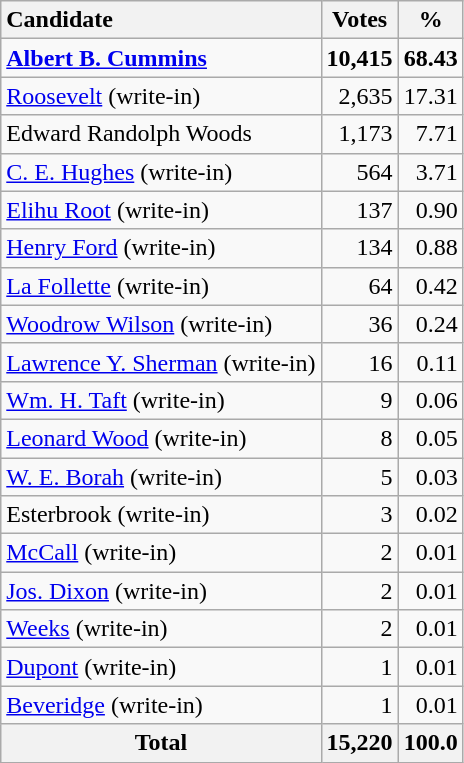<table class="wikitable sortable" style="text-align:right;">
<tr>
<th style="text-align:left;">Candidate</th>
<th>Votes</th>
<th>%</th>
</tr>
<tr>
<td style="text-align:left;" data-sort-name="Cummins, Albert B."><strong><a href='#'>Albert B. Cummins</a></strong></td>
<td><strong>10,415</strong></td>
<td><strong>68.43</strong></td>
</tr>
<tr>
<td style="text-align:left;" data-sort-name="Roosevelt, Theodore"><a href='#'>Roosevelt</a> (write-in)</td>
<td>2,635</td>
<td>17.31</td>
</tr>
<tr>
<td style="text-align:left;" data-sort-name="Woods, Edward Randolph">Edward Randolph Woods</td>
<td>1,173</td>
<td>7.71</td>
</tr>
<tr>
<td style="text-align:left;" data-sort-name="Hughes, Charles Evans"><a href='#'>C. E. Hughes</a> (write-in)</td>
<td>564</td>
<td>3.71</td>
</tr>
<tr>
<td style="text-align:left;" data-sort-name="Root, Elihu"><a href='#'>Elihu Root</a> (write-in)</td>
<td>137</td>
<td>0.90</td>
</tr>
<tr>
<td style="text-align:left;" data-sort-name="Ford, Henry"><a href='#'>Henry Ford</a> (write-in)</td>
<td>134</td>
<td>0.88</td>
</tr>
<tr>
<td style="text-align:left;" data-sort-name="La Follette, Robert M."><a href='#'>La Follette</a> (write-in)</td>
<td>64</td>
<td>0.42</td>
</tr>
<tr>
<td style="text-align:left;" data-sort-name="Wilson, Woodrow"><a href='#'>Woodrow Wilson</a> (write-in)</td>
<td>36</td>
<td>0.24</td>
</tr>
<tr>
<td style="text-align:left;" data-sort-name="Sherman, Lawrence Y."><a href='#'>Lawrence Y. Sherman</a> (write-in)</td>
<td>16</td>
<td>0.11</td>
</tr>
<tr>
<td style="text-align:left;" data-sort-name="Taft, Wm. H."><a href='#'>Wm. H. Taft</a> (write-in)</td>
<td>9</td>
<td>0.06</td>
</tr>
<tr>
<td style="text-align:left;" data-sort-name="Wood, Leonard"><a href='#'>Leonard Wood</a> (write-in)</td>
<td>8</td>
<td>0.05</td>
</tr>
<tr>
<td style="text-align:left;" data-sort-name="Borah, W. E."><a href='#'>W. E. Borah</a> (write-in)</td>
<td>5</td>
<td>0.03</td>
</tr>
<tr>
<td style="text-align:left;" data-sort-name="Esterbrook">Esterbrook (write-in)</td>
<td>3</td>
<td>0.02</td>
</tr>
<tr>
<td style="text-align:left;" data-sort-name="McCall"><a href='#'>McCall</a> (write-in)</td>
<td>2</td>
<td>0.01</td>
</tr>
<tr>
<td style="text-align:left;" data-sort-name="Dixon, Jos."><a href='#'>Jos. Dixon</a> (write-in)</td>
<td>2</td>
<td>0.01</td>
</tr>
<tr>
<td style="text-align:left;" data-sort-name="Weeks"><a href='#'>Weeks</a> (write-in)</td>
<td>2</td>
<td>0.01</td>
</tr>
<tr>
<td style="text-align:left;" data-sort-name="Dupont"><a href='#'>Dupont</a> (write-in)</td>
<td>1</td>
<td>0.01</td>
</tr>
<tr>
<td style="text-align:left;" data-sort-name="Beveridge"><a href='#'>Beveridge</a> (write-in)</td>
<td>1</td>
<td>0.01</td>
</tr>
<tr>
<th>Total</th>
<th>15,220</th>
<th>100.0</th>
</tr>
</table>
